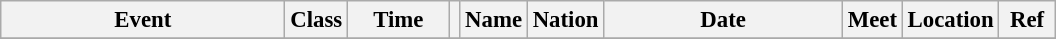<table class="wikitable" style="font-size: 95%;">
<tr>
<th style="width:12em">Event</th>
<th>Class</th>
<th style="width:4em" class="unsortable">Time</th>
<th class="unsortable"></th>
<th>Name</th>
<th>Nation</th>
<th style="width:10em">Date</th>
<th>Meet</th>
<th>Location</th>
<th style="width:2em" class="unsortable">Ref</th>
</tr>
<tr>
</tr>
</table>
